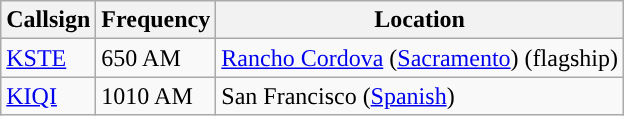<table class="wikitable">
<tr>
<th>Callsign</th>
<th>Frequency</th>
<th>Location</th>
</tr>
<tr>
<td><a href='#'>KSTE</a></td>
<td>650 AM</td>
<td><a href='#'>Rancho Cordova</a> (<a href='#'>Sacramento</a>) (flagship)</td>
</tr>
<tr>
<td><a href='#'>KIQI</a></td>
<td>1010 AM</td>
<td>San Francisco (<a href='#'>Spanish</a>)</td>
</tr>
</table>
